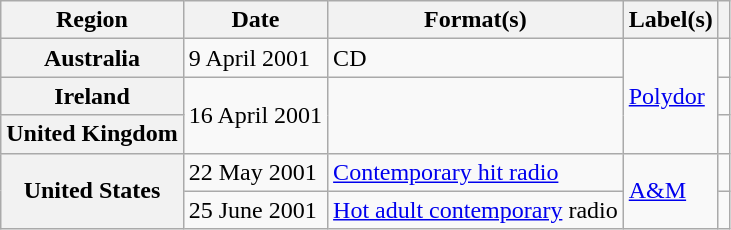<table class="wikitable plainrowheaders">
<tr>
<th scope="col">Region</th>
<th scope="col">Date</th>
<th scope="col">Format(s)</th>
<th scope="col">Label(s)</th>
<th scope="col"></th>
</tr>
<tr>
<th scope="row">Australia</th>
<td>9 April 2001</td>
<td>CD</td>
<td rowspan="3"><a href='#'>Polydor</a></td>
<td></td>
</tr>
<tr>
<th scope="row">Ireland</th>
<td rowspan="2">16 April 2001</td>
<td rowspan="2"></td>
<td></td>
</tr>
<tr>
<th scope="row">United Kingdom</th>
<td></td>
</tr>
<tr>
<th scope="row" rowspan="2">United States</th>
<td>22 May 2001</td>
<td><a href='#'>Contemporary hit radio</a></td>
<td rowspan="2"><a href='#'>A&M</a></td>
<td></td>
</tr>
<tr>
<td>25 June 2001</td>
<td><a href='#'>Hot adult contemporary</a> radio</td>
<td></td>
</tr>
</table>
